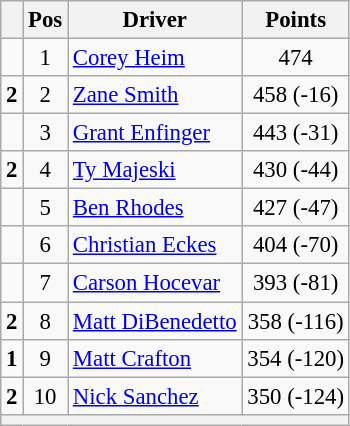<table class="wikitable" style="font-size: 95%;">
<tr>
<th></th>
<th>Pos</th>
<th>Driver</th>
<th>Points</th>
</tr>
<tr>
<td align="left"></td>
<td style="text-align:center;">1</td>
<td><a href='#'>Corey Heim</a></td>
<td style="text-align:center;">474</td>
</tr>
<tr>
<td align="left"> <strong>2</strong></td>
<td style="text-align:center;">2</td>
<td><a href='#'>Zane Smith</a></td>
<td style="text-align:center;">458 (-16)</td>
</tr>
<tr>
<td align="left"></td>
<td style="text-align:center;">3</td>
<td><a href='#'>Grant Enfinger</a></td>
<td style="text-align:center;">443 (-31)</td>
</tr>
<tr>
<td align="left"> <strong>2</strong></td>
<td style="text-align:center;">4</td>
<td><a href='#'>Ty Majeski</a></td>
<td style="text-align:center;">430 (-44)</td>
</tr>
<tr>
<td align="left"></td>
<td style="text-align:center;">5</td>
<td><a href='#'>Ben Rhodes</a></td>
<td style="text-align:center;">427 (-47)</td>
</tr>
<tr>
<td align="left"></td>
<td style="text-align:center;">6</td>
<td><a href='#'>Christian Eckes</a></td>
<td style="text-align:center;">404 (-70)</td>
</tr>
<tr>
<td align="left"></td>
<td style="text-align:center;">7</td>
<td><a href='#'>Carson Hocevar</a></td>
<td style="text-align:center;">393 (-81)</td>
</tr>
<tr>
<td align="left"> <strong>2</strong></td>
<td style="text-align:center;">8</td>
<td><a href='#'>Matt DiBenedetto</a></td>
<td style="text-align:center;">358 (-116)</td>
</tr>
<tr>
<td align="left"> <strong>1</strong></td>
<td style="text-align:center;">9</td>
<td><a href='#'>Matt Crafton</a></td>
<td style="text-align:center;">354 (-120)</td>
</tr>
<tr>
<td align="left"> <strong>2</strong></td>
<td style="text-align:center;">10</td>
<td><a href='#'>Nick Sanchez</a></td>
<td style="text-align:center;">350 (-124)</td>
</tr>
<tr class="sortbottom">
<th colspan="9"></th>
</tr>
</table>
